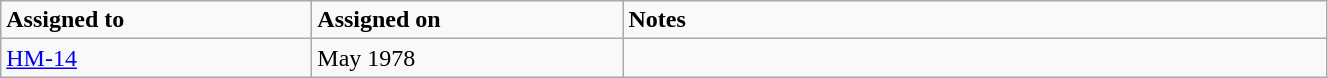<table class="wikitable" style="width: 70%;">
<tr>
<td style="width: 200px;"><strong>Assigned to</strong></td>
<td style="width: 200px;"><strong>Assigned on</strong></td>
<td><strong>Notes</strong></td>
</tr>
<tr>
<td><a href='#'>HM-14</a></td>
<td>May 1978</td>
<td></td>
</tr>
</table>
